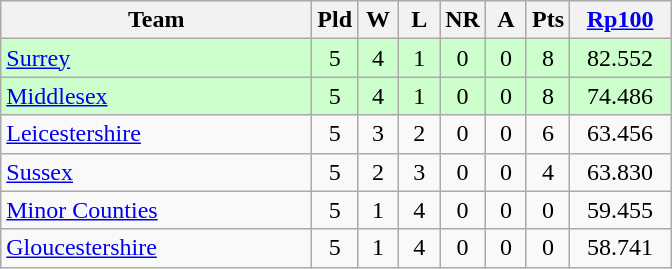<table class="wikitable" style="text-align: center;">
<tr>
<th width=200>Team</th>
<th width=20>Pld</th>
<th width=20>W</th>
<th width=20>L</th>
<th width=20>NR</th>
<th width=20>A</th>
<th width=20>Pts</th>
<th width=60><a href='#'>Rp100</a></th>
</tr>
<tr bgcolor="#ccffcc">
<td align=left><a href='#'>Surrey</a></td>
<td>5</td>
<td>4</td>
<td>1</td>
<td>0</td>
<td>0</td>
<td>8</td>
<td>82.552</td>
</tr>
<tr bgcolor="#ccffcc">
<td align=left><a href='#'>Middlesex</a></td>
<td>5</td>
<td>4</td>
<td>1</td>
<td>0</td>
<td>0</td>
<td>8</td>
<td>74.486</td>
</tr>
<tr>
<td align=left><a href='#'>Leicestershire</a></td>
<td>5</td>
<td>3</td>
<td>2</td>
<td>0</td>
<td>0</td>
<td>6</td>
<td>63.456</td>
</tr>
<tr>
<td align=left><a href='#'>Sussex</a></td>
<td>5</td>
<td>2</td>
<td>3</td>
<td>0</td>
<td>0</td>
<td>4</td>
<td>63.830</td>
</tr>
<tr>
<td align=left><a href='#'>Minor Counties</a></td>
<td>5</td>
<td>1</td>
<td>4</td>
<td>0</td>
<td>0</td>
<td>0</td>
<td>59.455</td>
</tr>
<tr>
<td align=left><a href='#'>Gloucestershire</a></td>
<td>5</td>
<td>1</td>
<td>4</td>
<td>0</td>
<td>0</td>
<td>0</td>
<td>58.741</td>
</tr>
</table>
